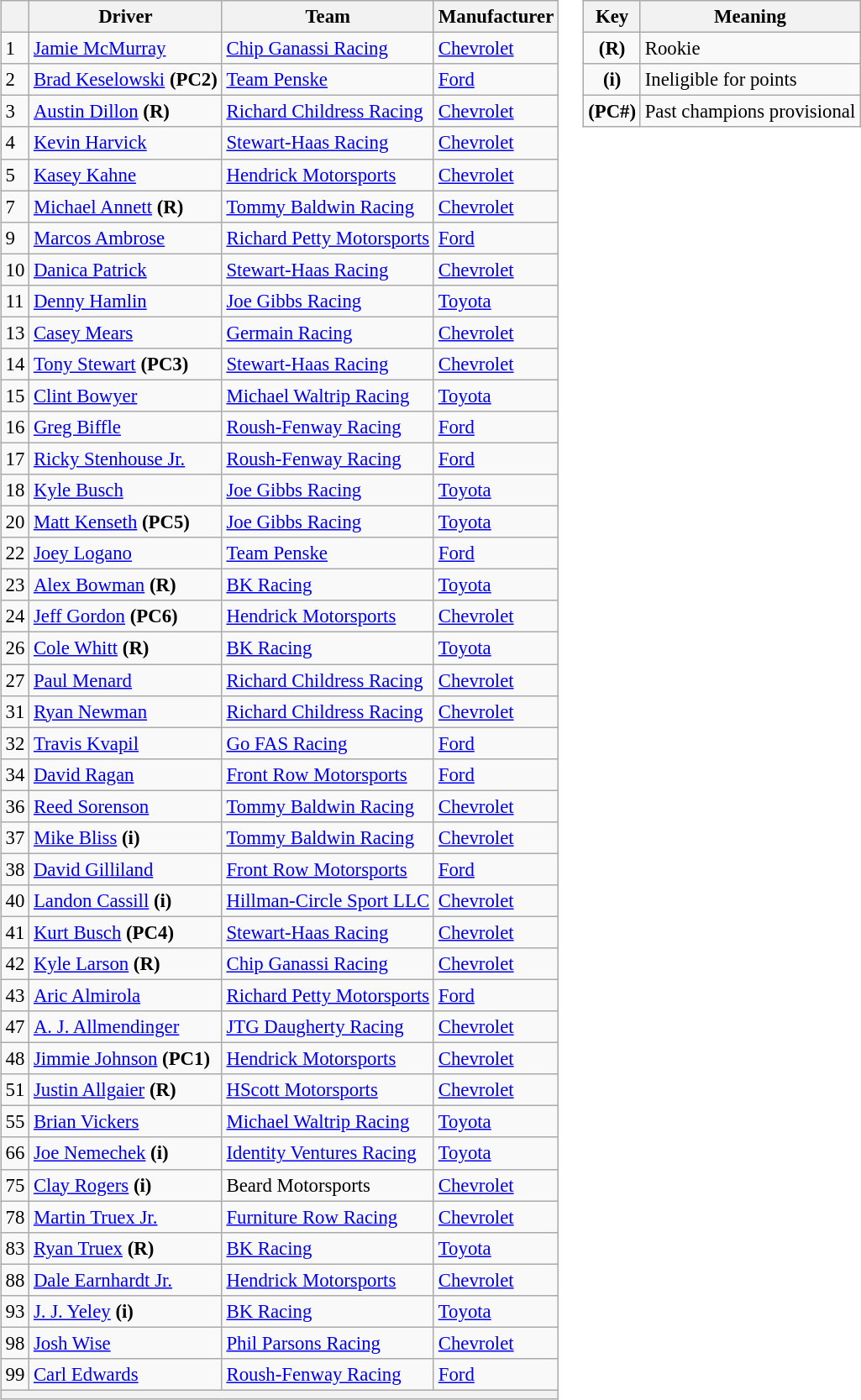<table>
<tr>
<td><br><table class="wikitable" style="font-size:95%">
<tr>
<th></th>
<th>Driver</th>
<th>Team</th>
<th>Manufacturer</th>
</tr>
<tr>
<td>1</td>
<td><a href='#'>Jamie McMurray</a></td>
<td><a href='#'>Chip Ganassi Racing</a></td>
<td><a href='#'>Chevrolet</a></td>
</tr>
<tr>
<td>2</td>
<td><a href='#'>Brad Keselowski</a> <strong>(PC2)</strong></td>
<td><a href='#'>Team Penske</a></td>
<td><a href='#'>Ford</a></td>
</tr>
<tr>
<td>3</td>
<td><a href='#'>Austin Dillon</a> <strong>(R)</strong></td>
<td><a href='#'>Richard Childress Racing</a></td>
<td><a href='#'>Chevrolet</a></td>
</tr>
<tr>
<td>4</td>
<td><a href='#'>Kevin Harvick</a></td>
<td><a href='#'>Stewart-Haas Racing</a></td>
<td><a href='#'>Chevrolet</a></td>
</tr>
<tr>
<td>5</td>
<td><a href='#'>Kasey Kahne</a></td>
<td><a href='#'>Hendrick Motorsports</a></td>
<td><a href='#'>Chevrolet</a></td>
</tr>
<tr>
<td>7</td>
<td><a href='#'>Michael Annett</a> <strong>(R)</strong></td>
<td><a href='#'>Tommy Baldwin Racing</a></td>
<td><a href='#'>Chevrolet</a></td>
</tr>
<tr>
<td>9</td>
<td><a href='#'>Marcos Ambrose</a></td>
<td><a href='#'>Richard Petty Motorsports</a></td>
<td><a href='#'>Ford</a></td>
</tr>
<tr>
<td>10</td>
<td><a href='#'>Danica Patrick</a></td>
<td><a href='#'>Stewart-Haas Racing</a></td>
<td><a href='#'>Chevrolet</a></td>
</tr>
<tr>
<td>11</td>
<td><a href='#'>Denny Hamlin</a></td>
<td><a href='#'>Joe Gibbs Racing</a></td>
<td><a href='#'>Toyota</a></td>
</tr>
<tr>
<td>13</td>
<td><a href='#'>Casey Mears</a></td>
<td><a href='#'>Germain Racing</a></td>
<td><a href='#'>Chevrolet</a></td>
</tr>
<tr>
<td>14</td>
<td><a href='#'>Tony Stewart</a> <strong>(PC3)</strong></td>
<td><a href='#'>Stewart-Haas Racing</a></td>
<td><a href='#'>Chevrolet</a></td>
</tr>
<tr>
<td>15</td>
<td><a href='#'>Clint Bowyer</a></td>
<td><a href='#'>Michael Waltrip Racing</a></td>
<td><a href='#'>Toyota</a></td>
</tr>
<tr>
<td>16</td>
<td><a href='#'>Greg Biffle</a></td>
<td><a href='#'>Roush-Fenway Racing</a></td>
<td><a href='#'>Ford</a></td>
</tr>
<tr>
<td>17</td>
<td><a href='#'>Ricky Stenhouse Jr.</a></td>
<td><a href='#'>Roush-Fenway Racing</a></td>
<td><a href='#'>Ford</a></td>
</tr>
<tr>
<td>18</td>
<td><a href='#'>Kyle Busch</a></td>
<td><a href='#'>Joe Gibbs Racing</a></td>
<td><a href='#'>Toyota</a></td>
</tr>
<tr>
<td>20</td>
<td><a href='#'>Matt Kenseth</a> <strong>(PC5)</strong></td>
<td><a href='#'>Joe Gibbs Racing</a></td>
<td><a href='#'>Toyota</a></td>
</tr>
<tr>
<td>22</td>
<td><a href='#'>Joey Logano</a></td>
<td><a href='#'>Team Penske</a></td>
<td><a href='#'>Ford</a></td>
</tr>
<tr>
<td>23</td>
<td><a href='#'>Alex Bowman</a> <strong>(R)</strong></td>
<td><a href='#'>BK Racing</a></td>
<td><a href='#'>Toyota</a></td>
</tr>
<tr>
<td>24</td>
<td><a href='#'>Jeff Gordon</a> <strong>(PC6)</strong></td>
<td><a href='#'>Hendrick Motorsports</a></td>
<td><a href='#'>Chevrolet</a></td>
</tr>
<tr>
<td>26</td>
<td><a href='#'>Cole Whitt</a> <strong>(R)</strong></td>
<td><a href='#'>BK Racing</a></td>
<td><a href='#'>Toyota</a></td>
</tr>
<tr>
<td>27</td>
<td><a href='#'>Paul Menard</a></td>
<td><a href='#'>Richard Childress Racing</a></td>
<td><a href='#'>Chevrolet</a></td>
</tr>
<tr>
<td>31</td>
<td><a href='#'>Ryan Newman</a></td>
<td><a href='#'>Richard Childress Racing</a></td>
<td><a href='#'>Chevrolet</a></td>
</tr>
<tr>
<td>32</td>
<td><a href='#'>Travis Kvapil</a></td>
<td><a href='#'>Go FAS Racing</a></td>
<td><a href='#'>Ford</a></td>
</tr>
<tr>
<td>34</td>
<td><a href='#'>David Ragan</a></td>
<td><a href='#'>Front Row Motorsports</a></td>
<td><a href='#'>Ford</a></td>
</tr>
<tr>
<td>36</td>
<td><a href='#'>Reed Sorenson</a></td>
<td><a href='#'>Tommy Baldwin Racing</a></td>
<td><a href='#'>Chevrolet</a></td>
</tr>
<tr>
<td>37</td>
<td><a href='#'>Mike Bliss</a> <strong>(i)</strong></td>
<td><a href='#'>Tommy Baldwin Racing</a></td>
<td><a href='#'>Chevrolet</a></td>
</tr>
<tr>
<td>38</td>
<td><a href='#'>David Gilliland</a></td>
<td><a href='#'>Front Row Motorsports</a></td>
<td><a href='#'>Ford</a></td>
</tr>
<tr>
<td>40</td>
<td><a href='#'>Landon Cassill</a> <strong>(i)</strong></td>
<td><a href='#'>Hillman-Circle Sport LLC</a></td>
<td><a href='#'>Chevrolet</a></td>
</tr>
<tr>
<td>41</td>
<td><a href='#'>Kurt Busch</a> <strong>(PC4)</strong></td>
<td><a href='#'>Stewart-Haas Racing</a></td>
<td><a href='#'>Chevrolet</a></td>
</tr>
<tr>
<td>42</td>
<td><a href='#'>Kyle Larson</a> <strong>(R)</strong></td>
<td><a href='#'>Chip Ganassi Racing</a></td>
<td><a href='#'>Chevrolet</a></td>
</tr>
<tr>
<td>43</td>
<td><a href='#'>Aric Almirola</a></td>
<td><a href='#'>Richard Petty Motorsports</a></td>
<td><a href='#'>Ford</a></td>
</tr>
<tr>
<td>47</td>
<td><a href='#'>A. J. Allmendinger</a></td>
<td><a href='#'>JTG Daugherty Racing</a></td>
<td><a href='#'>Chevrolet</a></td>
</tr>
<tr>
<td>48</td>
<td><a href='#'>Jimmie Johnson</a> <strong>(PC1)</strong></td>
<td><a href='#'>Hendrick Motorsports</a></td>
<td><a href='#'>Chevrolet</a></td>
</tr>
<tr>
<td>51</td>
<td><a href='#'>Justin Allgaier</a> <strong>(R)</strong></td>
<td><a href='#'>HScott Motorsports</a></td>
<td><a href='#'>Chevrolet</a></td>
</tr>
<tr>
<td>55</td>
<td><a href='#'>Brian Vickers</a></td>
<td><a href='#'>Michael Waltrip Racing</a></td>
<td><a href='#'>Toyota</a></td>
</tr>
<tr>
<td>66</td>
<td><a href='#'>Joe Nemechek</a> <strong>(i)</strong></td>
<td><a href='#'>Identity Ventures Racing</a></td>
<td><a href='#'>Toyota</a></td>
</tr>
<tr>
<td>75</td>
<td><a href='#'>Clay Rogers</a> <strong>(i)</strong></td>
<td>Beard Motorsports</td>
<td><a href='#'>Chevrolet</a></td>
</tr>
<tr>
<td>78</td>
<td><a href='#'>Martin Truex Jr.</a></td>
<td><a href='#'>Furniture Row Racing</a></td>
<td><a href='#'>Chevrolet</a></td>
</tr>
<tr>
<td>83</td>
<td><a href='#'>Ryan Truex</a> <strong>(R)</strong></td>
<td><a href='#'>BK Racing</a></td>
<td><a href='#'>Toyota</a></td>
</tr>
<tr>
<td>88</td>
<td><a href='#'>Dale Earnhardt Jr.</a></td>
<td><a href='#'>Hendrick Motorsports</a></td>
<td><a href='#'>Chevrolet</a></td>
</tr>
<tr>
<td>93</td>
<td><a href='#'>J. J. Yeley</a> <strong>(i)</strong></td>
<td><a href='#'>BK Racing</a></td>
<td><a href='#'>Toyota</a></td>
</tr>
<tr>
<td>98</td>
<td><a href='#'>Josh Wise</a></td>
<td><a href='#'>Phil Parsons Racing</a></td>
<td><a href='#'>Chevrolet</a></td>
</tr>
<tr>
<td>99</td>
<td><a href='#'>Carl Edwards</a></td>
<td><a href='#'>Roush-Fenway Racing</a></td>
<td><a href='#'>Ford</a></td>
</tr>
<tr>
<th colspan="4"></th>
</tr>
</table>
</td>
<td valign="top"><br><table align="right" class="wikitable" style="font-size: 95%;">
<tr>
<th>Key</th>
<th>Meaning</th>
</tr>
<tr>
<td align="center"><strong>(R)</strong></td>
<td>Rookie</td>
</tr>
<tr>
<td align="center"><strong>(i)</strong></td>
<td>Ineligible for points</td>
</tr>
<tr>
<td align="center"><strong>(PC#)</strong></td>
<td>Past champions provisional</td>
</tr>
</table>
</td>
</tr>
</table>
